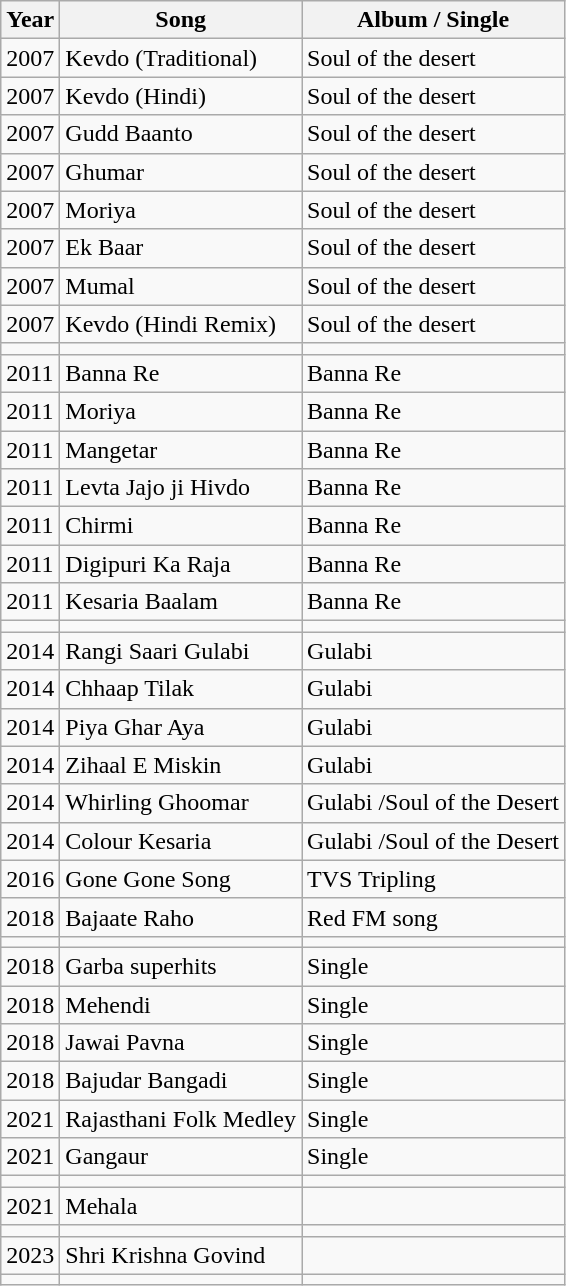<table class="wikitable sortable">
<tr>
<th>Year</th>
<th>Song</th>
<th>Album / Single</th>
</tr>
<tr>
<td>2007</td>
<td>Kevdo (Traditional)</td>
<td>Soul of the desert</td>
</tr>
<tr>
<td>2007</td>
<td>Kevdo (Hindi)</td>
<td>Soul of the desert</td>
</tr>
<tr>
<td>2007</td>
<td>Gudd Baanto</td>
<td>Soul of the desert</td>
</tr>
<tr>
<td>2007</td>
<td>Ghumar</td>
<td>Soul of the desert</td>
</tr>
<tr>
<td>2007</td>
<td>Moriya</td>
<td>Soul of the desert</td>
</tr>
<tr>
<td>2007</td>
<td>Ek Baar</td>
<td>Soul of the desert</td>
</tr>
<tr>
<td>2007</td>
<td>Mumal</td>
<td>Soul of the desert</td>
</tr>
<tr>
<td>2007</td>
<td>Kevdo (Hindi Remix)</td>
<td>Soul of the desert</td>
</tr>
<tr>
<td></td>
<td></td>
<td></td>
</tr>
<tr>
<td>2011</td>
<td>Banna Re</td>
<td>Banna Re</td>
</tr>
<tr>
<td>2011</td>
<td>Moriya</td>
<td>Banna Re</td>
</tr>
<tr>
<td>2011</td>
<td>Mangetar</td>
<td>Banna Re</td>
</tr>
<tr>
<td>2011</td>
<td>Levta Jajo ji Hivdo</td>
<td>Banna Re</td>
</tr>
<tr>
<td>2011</td>
<td>Chirmi</td>
<td>Banna Re</td>
</tr>
<tr>
<td>2011</td>
<td>Digipuri Ka Raja</td>
<td>Banna Re</td>
</tr>
<tr>
<td>2011</td>
<td>Kesaria Baalam</td>
<td>Banna Re</td>
</tr>
<tr>
<td></td>
<td></td>
<td></td>
</tr>
<tr>
<td>2014</td>
<td>Rangi Saari Gulabi</td>
<td>Gulabi</td>
</tr>
<tr>
<td>2014</td>
<td>Chhaap Tilak</td>
<td>Gulabi</td>
</tr>
<tr>
<td>2014</td>
<td>Piya Ghar Aya</td>
<td>Gulabi</td>
</tr>
<tr>
<td>2014</td>
<td>Zihaal E Miskin</td>
<td>Gulabi</td>
</tr>
<tr>
<td>2014</td>
<td>Whirling Ghoomar</td>
<td>Gulabi /Soul of the Desert</td>
</tr>
<tr>
<td>2014</td>
<td>Colour Kesaria</td>
<td>Gulabi /Soul of the Desert</td>
</tr>
<tr>
<td>2016</td>
<td>Gone Gone Song</td>
<td>TVS Tripling</td>
</tr>
<tr>
<td>2018</td>
<td>Bajaate Raho</td>
<td>Red FM song</td>
</tr>
<tr>
<td></td>
<td></td>
<td></td>
</tr>
<tr>
<td>2018</td>
<td>Garba superhits</td>
<td>Single</td>
</tr>
<tr>
<td>2018</td>
<td>Mehendi</td>
<td>Single</td>
</tr>
<tr>
<td>2018</td>
<td>Jawai Pavna</td>
<td>Single</td>
</tr>
<tr>
<td>2018</td>
<td>Bajudar Bangadi</td>
<td>Single</td>
</tr>
<tr>
<td>2021</td>
<td>Rajasthani Folk Medley</td>
<td>Single</td>
</tr>
<tr>
<td>2021</td>
<td>Gangaur</td>
<td>Single</td>
</tr>
<tr>
<td></td>
<td></td>
<td></td>
</tr>
<tr>
<td>2021</td>
<td>Mehala</td>
<td></td>
</tr>
<tr>
<td></td>
<td></td>
<td></td>
</tr>
<tr>
<td>2023</td>
<td>Shri Krishna Govind</td>
<td></td>
</tr>
<tr>
<td></td>
<td></td>
<td></td>
</tr>
</table>
